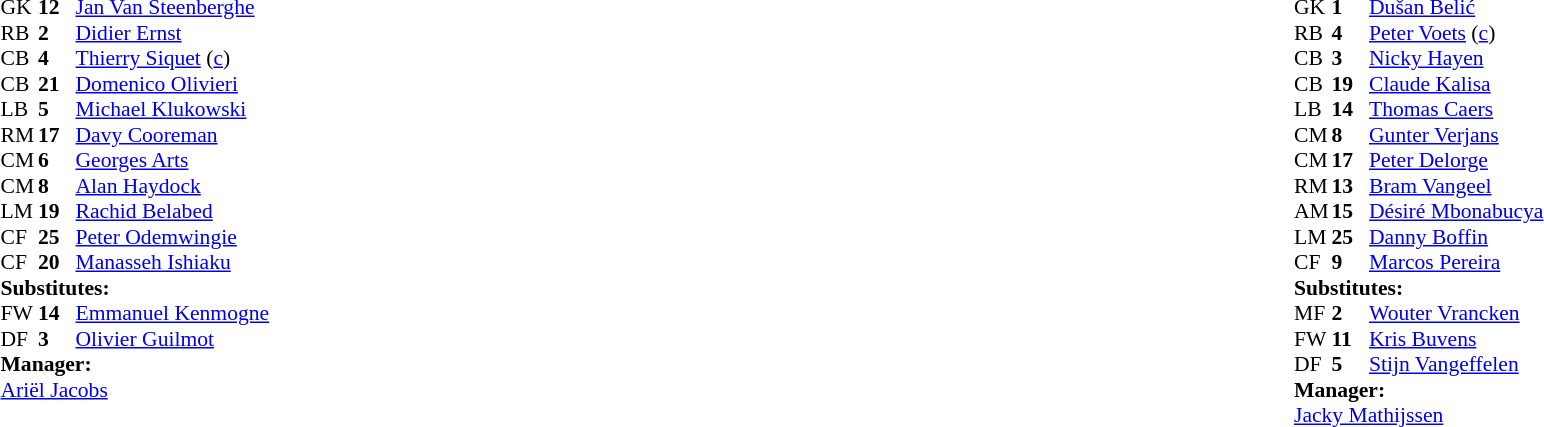<table width="100%">
<tr>
<td valign="top" width="50%"><br><table style="font-size: 90%" cellspacing="0" cellpadding="0">
<tr>
<th width="25"></th>
<th width="25"></th>
</tr>
<tr>
<td>GK</td>
<td><strong>12</strong></td>
<td> <a href='#'>Jan Van Steenberghe</a></td>
</tr>
<tr>
<td>RB</td>
<td><strong>2</strong></td>
<td> <a href='#'>Didier Ernst</a></td>
</tr>
<tr>
<td>CB</td>
<td><strong>4</strong></td>
<td> <a href='#'>Thierry Siquet</a> (<a href='#'>c</a>)</td>
</tr>
<tr>
<td>CB</td>
<td><strong>21</strong></td>
<td> <a href='#'>Domenico Olivieri</a></td>
</tr>
<tr>
<td>LB</td>
<td><strong>5</strong></td>
<td> <a href='#'>Michael Klukowski</a></td>
</tr>
<tr>
<td>RM</td>
<td><strong>17</strong></td>
<td> <a href='#'>Davy Cooreman</a></td>
</tr>
<tr>
<td>CM</td>
<td><strong>6</strong></td>
<td> <a href='#'>Georges Arts</a></td>
</tr>
<tr>
<td>CM</td>
<td><strong>8</strong></td>
<td> <a href='#'>Alan Haydock</a></td>
</tr>
<tr>
<td>LM</td>
<td><strong>19</strong></td>
<td> <a href='#'>Rachid Belabed</a></td>
</tr>
<tr>
<td>CF</td>
<td><strong>25</strong></td>
<td> <a href='#'>Peter Odemwingie</a></td>
<td></td>
<td></td>
</tr>
<tr>
<td>CF</td>
<td><strong>20</strong></td>
<td> <a href='#'>Manasseh Ishiaku</a></td>
<td></td>
<td></td>
</tr>
<tr>
<td colspan=4><strong>Substitutes:</strong></td>
</tr>
<tr>
<td>FW</td>
<td><strong>14</strong></td>
<td> <a href='#'>Emmanuel Kenmogne</a></td>
<td></td>
<td></td>
</tr>
<tr>
<td>DF</td>
<td><strong>3</strong></td>
<td> <a href='#'>Olivier Guilmot</a></td>
<td></td>
<td></td>
</tr>
<tr>
<td colspan=4><strong>Manager:</strong></td>
</tr>
<tr>
<td colspan="4"> <a href='#'>Ariël Jacobs</a></td>
</tr>
</table>
</td>
<td valign="top"></td>
<td valign="top" width="50%"><br><table style="font-size: 90%" cellspacing="0" cellpadding="0" align=center>
<tr>
<th width="25"></th>
<th width="25"></th>
</tr>
<tr>
<td>GK</td>
<td><strong>1</strong></td>
<td> <a href='#'>Dušan Belić</a></td>
</tr>
<tr>
<td>RB</td>
<td><strong>4</strong></td>
<td> <a href='#'>Peter Voets</a> (<a href='#'>c</a>)</td>
<td></td>
<td></td>
</tr>
<tr>
<td>CB</td>
<td><strong>3</strong></td>
<td> <a href='#'>Nicky Hayen</a></td>
</tr>
<tr>
<td>CB</td>
<td><strong>19</strong></td>
<td> <a href='#'>Claude Kalisa</a></td>
<td></td>
<td></td>
</tr>
<tr>
<td>LB</td>
<td><strong>14</strong></td>
<td> <a href='#'>Thomas Caers</a></td>
<td></td>
<td></td>
</tr>
<tr>
<td>CM</td>
<td><strong>8</strong></td>
<td> <a href='#'>Gunter Verjans</a></td>
</tr>
<tr>
<td>CM</td>
<td><strong>17</strong></td>
<td> <a href='#'>Peter Delorge</a></td>
</tr>
<tr>
<td>RM</td>
<td><strong>13</strong></td>
<td> <a href='#'>Bram Vangeel</a></td>
</tr>
<tr>
<td>AM</td>
<td><strong>15</strong></td>
<td> <a href='#'>Désiré Mbonabucya</a></td>
</tr>
<tr>
<td>LM</td>
<td><strong>25</strong></td>
<td> <a href='#'>Danny Boffin</a></td>
</tr>
<tr>
<td>CF</td>
<td><strong>9</strong></td>
<td> <a href='#'>Marcos Pereira</a></td>
</tr>
<tr>
<td colspan=4><strong>Substitutes:</strong></td>
</tr>
<tr>
<td>MF</td>
<td><strong>2</strong></td>
<td> <a href='#'>Wouter Vrancken</a></td>
<td></td>
<td></td>
</tr>
<tr>
<td>FW</td>
<td><strong>11</strong></td>
<td> <a href='#'>Kris Buvens</a></td>
<td></td>
<td></td>
</tr>
<tr>
<td>DF</td>
<td><strong>5</strong></td>
<td> <a href='#'>Stijn Vangeffelen</a></td>
<td></td>
<td></td>
</tr>
<tr>
<td colspan=4><strong>Manager:</strong></td>
</tr>
<tr>
<td colspan="4"> <a href='#'>Jacky Mathijssen</a></td>
</tr>
</table>
</td>
</tr>
</table>
